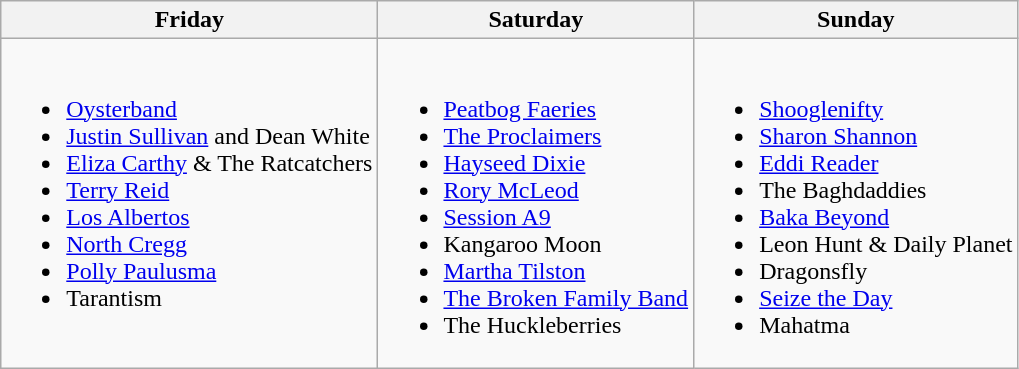<table class="wikitable">
<tr>
<th>Friday</th>
<th>Saturday</th>
<th>Sunday</th>
</tr>
<tr valign="top">
<td><br><ul><li><a href='#'>Oysterband</a></li><li><a href='#'>Justin Sullivan</a> and Dean White</li><li><a href='#'>Eliza Carthy</a> & The Ratcatchers</li><li><a href='#'>Terry Reid</a></li><li><a href='#'>Los Albertos</a></li><li><a href='#'>North Cregg</a></li><li><a href='#'>Polly Paulusma</a></li><li>Tarantism</li></ul></td>
<td><br><ul><li><a href='#'>Peatbog Faeries</a></li><li><a href='#'>The Proclaimers</a></li><li><a href='#'>Hayseed Dixie</a></li><li><a href='#'>Rory McLeod</a></li><li><a href='#'>Session A9</a></li><li>Kangaroo Moon</li><li><a href='#'>Martha Tilston</a></li><li><a href='#'>The Broken Family Band</a></li><li>The Huckleberries</li></ul></td>
<td><br><ul><li><a href='#'>Shooglenifty</a></li><li><a href='#'>Sharon Shannon</a></li><li><a href='#'>Eddi Reader</a></li><li>The Baghdaddies</li><li><a href='#'>Baka Beyond</a></li><li>Leon Hunt & Daily Planet</li><li>Dragonsfly</li><li><a href='#'>Seize the Day</a></li><li>Mahatma</li></ul></td>
</tr>
</table>
